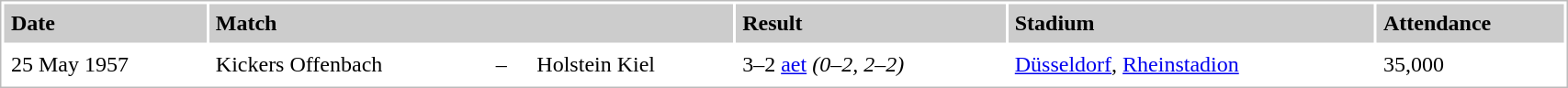<table style="border:1px solid #bbb;background:#fff;" cellpadding="5" cellspacing="2" width="90%">
<tr style="background:#ccc;font-weight:bold">
<td>Date</td>
<td colspan="3">Match</td>
<td>Result</td>
<td>Stadium</td>
<td>Attendance</td>
</tr>
<tr>
<td>25 May 1957</td>
<td>Kickers Offenbach</td>
<td>–</td>
<td>Holstein Kiel</td>
<td>3–2 <a href='#'>aet</a> <em>(0–2, 2–2)</em></td>
<td><a href='#'>Düsseldorf</a>, <a href='#'>Rheinstadion</a></td>
<td>35,000</td>
</tr>
</table>
